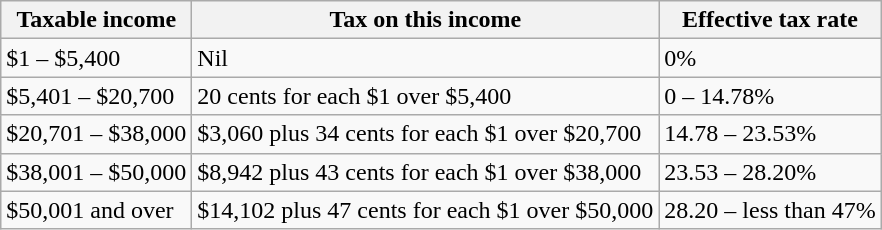<table class="wikitable">
<tr>
<th>Taxable income</th>
<th>Tax on this income</th>
<th>Effective tax rate</th>
</tr>
<tr>
<td>$1 – $5,400</td>
<td>Nil</td>
<td>0%</td>
</tr>
<tr>
<td>$5,401 – $20,700</td>
<td>20 cents for each $1 over $5,400</td>
<td>0 – 14.78%</td>
</tr>
<tr>
<td>$20,701 – $38,000</td>
<td>$3,060 plus 34 cents for each $1 over $20,700</td>
<td>14.78 – 23.53%</td>
</tr>
<tr>
<td>$38,001 – $50,000</td>
<td>$8,942 plus 43 cents for each $1 over $38,000</td>
<td>23.53 – 28.20%</td>
</tr>
<tr>
<td>$50,001 and over</td>
<td>$14,102 plus 47 cents for each $1 over $50,000</td>
<td>28.20 – less than 47%</td>
</tr>
</table>
